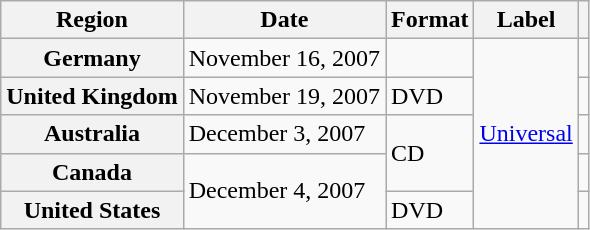<table class="wikitable plainrowheaders">
<tr>
<th scope="col">Region</th>
<th scope="col">Date</th>
<th scope="col">Format</th>
<th scope="col">Label</th>
<th scope="col"></th>
</tr>
<tr>
<th scope="row">Germany</th>
<td>November 16, 2007</td>
<td></td>
<td rowspan="5"><a href='#'>Universal</a></td>
<td></td>
</tr>
<tr>
<th scope="row">United Kingdom</th>
<td>November 19, 2007</td>
<td>DVD</td>
<td></td>
</tr>
<tr>
<th scope="row">Australia</th>
<td>December 3, 2007</td>
<td rowspan="2">CD</td>
<td></td>
</tr>
<tr>
<th scope="row">Canada</th>
<td rowspan="2">December 4, 2007</td>
<td></td>
</tr>
<tr>
<th scope="row">United States</th>
<td>DVD</td>
<td></td>
</tr>
</table>
